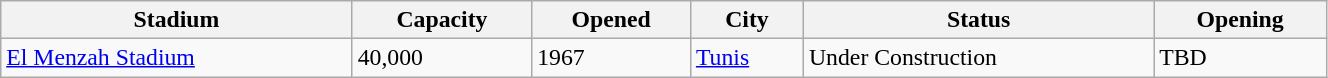<table class="wikitable alternance" style="font-size:99%; text-align:left; line-height:; width:70%">
<tr>
<th>Stadium</th>
<th>Capacity</th>
<th><strong>Opened</strong></th>
<th>City</th>
<th>Status</th>
<th>Opening</th>
</tr>
<tr>
<td><a href='#'>El Menzah Stadium</a></td>
<td>40,000</td>
<td>1967</td>
<td><a href='#'>Tunis</a></td>
<td>Under Construction</td>
<td>TBD</td>
</tr>
</table>
